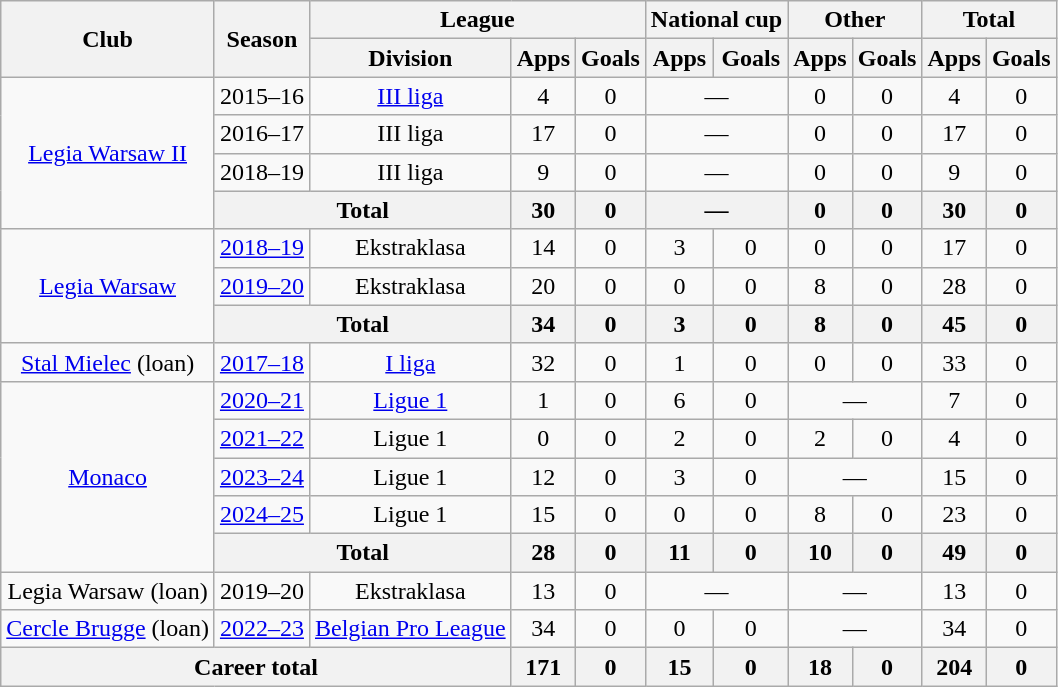<table class="wikitable" style="text-align:center">
<tr>
<th rowspan="2">Club</th>
<th rowspan="2">Season</th>
<th colspan="3">League</th>
<th colspan="2">National cup</th>
<th colspan="2">Other</th>
<th colspan="2">Total</th>
</tr>
<tr>
<th>Division</th>
<th>Apps</th>
<th>Goals</th>
<th>Apps</th>
<th>Goals</th>
<th>Apps</th>
<th>Goals</th>
<th>Apps</th>
<th>Goals</th>
</tr>
<tr>
<td rowspan="4"><a href='#'>Legia Warsaw II</a></td>
<td>2015–16</td>
<td><a href='#'>III liga</a></td>
<td>4</td>
<td>0</td>
<td colspan="2">—</td>
<td>0</td>
<td>0</td>
<td>4</td>
<td>0</td>
</tr>
<tr>
<td>2016–17</td>
<td>III liga</td>
<td>17</td>
<td>0</td>
<td colspan="2">—</td>
<td>0</td>
<td>0</td>
<td>17</td>
<td>0</td>
</tr>
<tr>
<td>2018–19</td>
<td>III liga</td>
<td>9</td>
<td>0</td>
<td colspan="2">—</td>
<td>0</td>
<td>0</td>
<td>9</td>
<td>0</td>
</tr>
<tr>
<th colspan="2">Total</th>
<th>30</th>
<th>0</th>
<th colspan="2">—</th>
<th>0</th>
<th>0</th>
<th>30</th>
<th>0</th>
</tr>
<tr>
<td rowspan="3"><a href='#'>Legia Warsaw</a></td>
<td><a href='#'>2018–19</a></td>
<td>Ekstraklasa</td>
<td>14</td>
<td>0</td>
<td>3</td>
<td>0</td>
<td>0</td>
<td>0</td>
<td>17</td>
<td>0</td>
</tr>
<tr>
<td><a href='#'>2019–20</a></td>
<td>Ekstraklasa</td>
<td>20</td>
<td>0</td>
<td>0</td>
<td>0</td>
<td>8</td>
<td>0</td>
<td>28</td>
<td>0</td>
</tr>
<tr>
<th colspan="2">Total</th>
<th>34</th>
<th>0</th>
<th>3</th>
<th>0</th>
<th>8</th>
<th>0</th>
<th>45</th>
<th>0</th>
</tr>
<tr>
<td><a href='#'>Stal Mielec</a> (loan)</td>
<td><a href='#'>2017–18</a></td>
<td><a href='#'>I liga</a></td>
<td>32</td>
<td>0</td>
<td>1</td>
<td>0</td>
<td>0</td>
<td>0</td>
<td>33</td>
<td>0</td>
</tr>
<tr>
<td rowspan="5"><a href='#'>Monaco</a></td>
<td><a href='#'>2020–21</a></td>
<td><a href='#'>Ligue 1</a></td>
<td>1</td>
<td>0</td>
<td>6</td>
<td>0</td>
<td colspan="2">—</td>
<td>7</td>
<td>0</td>
</tr>
<tr>
<td><a href='#'>2021–22</a></td>
<td>Ligue 1</td>
<td>0</td>
<td>0</td>
<td>2</td>
<td>0</td>
<td>2</td>
<td>0</td>
<td>4</td>
<td>0</td>
</tr>
<tr>
<td><a href='#'>2023–24</a></td>
<td>Ligue 1</td>
<td>12</td>
<td>0</td>
<td>3</td>
<td>0</td>
<td colspan="2">—</td>
<td>15</td>
<td>0</td>
</tr>
<tr>
<td><a href='#'>2024–25</a></td>
<td>Ligue 1</td>
<td>15</td>
<td>0</td>
<td>0</td>
<td>0</td>
<td>8</td>
<td>0</td>
<td>23</td>
<td>0</td>
</tr>
<tr>
<th colspan="2">Total</th>
<th>28</th>
<th>0</th>
<th>11</th>
<th>0</th>
<th>10</th>
<th>0</th>
<th>49</th>
<th>0</th>
</tr>
<tr>
<td>Legia Warsaw (loan)</td>
<td>2019–20</td>
<td>Ekstraklasa</td>
<td>13</td>
<td>0</td>
<td colspan="2">—</td>
<td colspan="2">—</td>
<td>13</td>
<td>0</td>
</tr>
<tr>
<td><a href='#'>Cercle Brugge</a> (loan)</td>
<td><a href='#'>2022–23</a></td>
<td><a href='#'>Belgian Pro League</a></td>
<td>34</td>
<td>0</td>
<td>0</td>
<td>0</td>
<td colspan="2">—</td>
<td>34</td>
<td>0</td>
</tr>
<tr>
<th colspan="3">Career total</th>
<th>171</th>
<th>0</th>
<th>15</th>
<th>0</th>
<th>18</th>
<th>0</th>
<th>204</th>
<th>0</th>
</tr>
</table>
